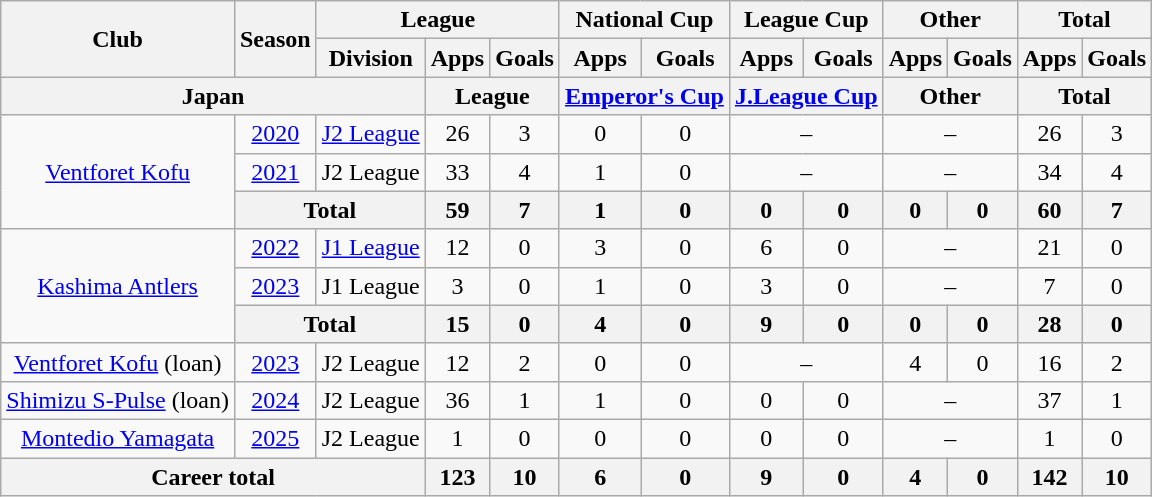<table class="wikitable" style="text-align: center">
<tr>
<th rowspan="2">Club</th>
<th rowspan="2">Season</th>
<th colspan="3">League</th>
<th colspan="2">National Cup</th>
<th colspan="2">League Cup</th>
<th colspan="2">Other</th>
<th colspan="2">Total</th>
</tr>
<tr>
<th>Division</th>
<th>Apps</th>
<th>Goals</th>
<th>Apps</th>
<th>Goals</th>
<th>Apps</th>
<th>Goals</th>
<th>Apps</th>
<th>Goals</th>
<th>Apps</th>
<th>Goals</th>
</tr>
<tr>
<th colspan=3>Japan</th>
<th colspan=2>League</th>
<th colspan=2><a href='#'>Emperor's Cup</a></th>
<th colspan=2><a href='#'>J.League Cup</a></th>
<th colspan=2>Other</th>
<th colspan=2>Total</th>
</tr>
<tr>
<td rowspan="3"><a href='#'>Ventforet Kofu</a></td>
<td><a href='#'>2020</a></td>
<td><a href='#'>J2 League</a></td>
<td>26</td>
<td>3</td>
<td>0</td>
<td>0</td>
<td colspan="2">–</td>
<td colspan="2">–</td>
<td>26</td>
<td>3</td>
</tr>
<tr>
<td><a href='#'>2021</a></td>
<td>J2 League</td>
<td>33</td>
<td>4</td>
<td>1</td>
<td>0</td>
<td colspan="2">–</td>
<td colspan="2">–</td>
<td>34</td>
<td>4</td>
</tr>
<tr>
<th colspan="2">Total</th>
<th>59</th>
<th>7</th>
<th>1</th>
<th>0</th>
<th>0</th>
<th>0</th>
<th>0</th>
<th>0</th>
<th>60</th>
<th>7</th>
</tr>
<tr>
<td rowspan="3"><a href='#'>Kashima Antlers</a></td>
<td><a href='#'>2022</a></td>
<td><a href='#'>J1 League</a></td>
<td>12</td>
<td>0</td>
<td>3</td>
<td>0</td>
<td>6</td>
<td>0</td>
<td colspan="2">–</td>
<td>21</td>
<td>0</td>
</tr>
<tr>
<td><a href='#'>2023</a></td>
<td>J1 League</td>
<td>3</td>
<td>0</td>
<td>1</td>
<td>0</td>
<td>3</td>
<td>0</td>
<td colspan="2">–</td>
<td>7</td>
<td>0</td>
</tr>
<tr>
<th colspan="2">Total</th>
<th>15</th>
<th>0</th>
<th>4</th>
<th>0</th>
<th>9</th>
<th>0</th>
<th>0</th>
<th>0</th>
<th>28</th>
<th>0</th>
</tr>
<tr>
<td><a href='#'>Ventforet Kofu</a> (loan)</td>
<td><a href='#'>2023</a></td>
<td>J2 League</td>
<td>12</td>
<td>2</td>
<td>0</td>
<td>0</td>
<td colspan="2">–</td>
<td>4</td>
<td>0</td>
<td>16</td>
<td>2</td>
</tr>
<tr>
<td><a href='#'>Shimizu S-Pulse</a> (loan)</td>
<td><a href='#'>2024</a></td>
<td>J2 League</td>
<td>36</td>
<td>1</td>
<td>1</td>
<td>0</td>
<td>0</td>
<td>0</td>
<td colspan="2">–</td>
<td>37</td>
<td>1</td>
</tr>
<tr>
<td><a href='#'>Montedio Yamagata</a></td>
<td><a href='#'>2025</a></td>
<td>J2 League</td>
<td>1</td>
<td>0</td>
<td>0</td>
<td>0</td>
<td>0</td>
<td>0</td>
<td colspan="2">–</td>
<td>1</td>
<td>0</td>
</tr>
<tr>
<th colspan=3>Career total</th>
<th>123</th>
<th>10</th>
<th>6</th>
<th>0</th>
<th>9</th>
<th>0</th>
<th>4</th>
<th>0</th>
<th>142</th>
<th>10</th>
</tr>
</table>
